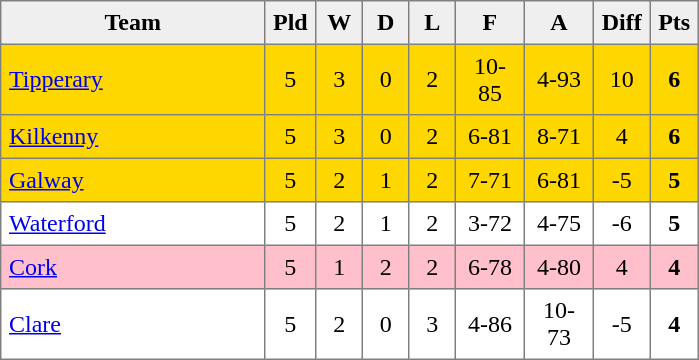<table style=border-collapse:collapse border=1 cellspacing=0 cellpadding=5>
<tr align=center bgcolor=#efefef>
<th width=165>Team</th>
<th width=20>Pld</th>
<th width=20>W</th>
<th width=20>D</th>
<th width=20>L</th>
<th width=35>F</th>
<th width=35>A</th>
<th width=20>Diff</th>
<th width=20>Pts</th>
</tr>
<tr align=center style="background:gold;">
<td style="text-align:left;"><a href='#'>Tipperary</a></td>
<td>5</td>
<td>3</td>
<td>0</td>
<td>2</td>
<td>10-85</td>
<td>4-93</td>
<td>10</td>
<td><strong>6</strong></td>
</tr>
<tr align=center style="background:gold;">
<td style="text-align:left;"><a href='#'>Kilkenny</a></td>
<td>5</td>
<td>3</td>
<td>0</td>
<td>2</td>
<td>6-81</td>
<td>8-71</td>
<td>4</td>
<td><strong>6</strong></td>
</tr>
<tr align=center style="background:gold;">
<td style="text-align:left;"><a href='#'>Galway</a></td>
<td>5</td>
<td>2</td>
<td>1</td>
<td>2</td>
<td>7-71</td>
<td>6-81</td>
<td>-5</td>
<td><strong>5</strong></td>
</tr>
<tr align=center style="background:#FFFFFF;">
<td style="text-align:left;"><a href='#'>Waterford</a></td>
<td>5</td>
<td>2</td>
<td>1</td>
<td>2</td>
<td>3-72</td>
<td>4-75</td>
<td>-6</td>
<td><strong>5</strong></td>
</tr>
<tr align=center style="background:#FFC0CB;">
<td style="text-align:left;"><a href='#'>Cork</a></td>
<td>5</td>
<td>1</td>
<td>2</td>
<td>2</td>
<td>6-78</td>
<td>4-80</td>
<td>4</td>
<td><strong>4</strong></td>
</tr>
<tr align=center>
<td style="text-align:left;"><a href='#'>Clare</a></td>
<td>5</td>
<td>2</td>
<td>0</td>
<td>3</td>
<td>4-86</td>
<td>10-73</td>
<td>-5</td>
<td><strong>4</strong></td>
</tr>
</table>
